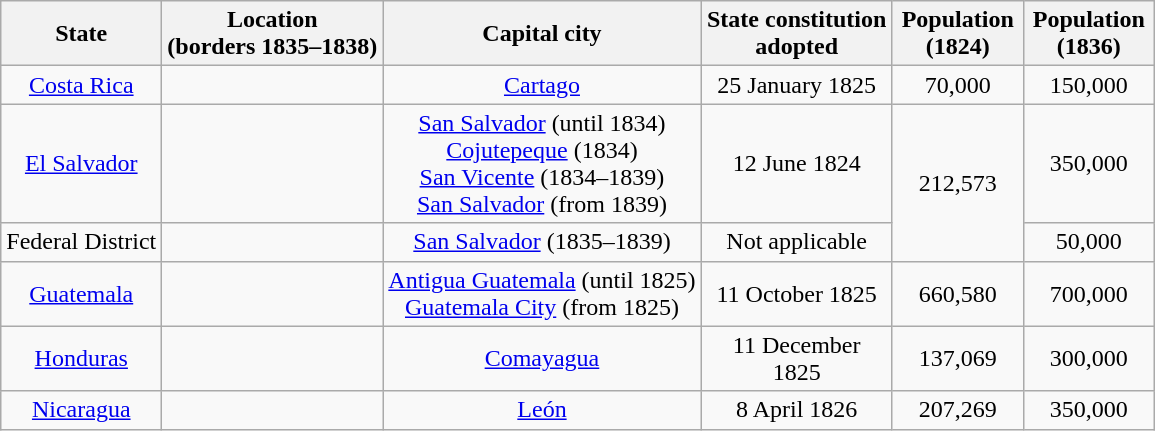<table class="wikitable sortable" style="text-align:center">
<tr>
<th>State</th>
<th class="unsortable">Location<br>(borders  1835–1838)</th>
<th>Capital city</th>
<th width="120px">State constitution<br>adopted<br></th>
<th width="80px" data-sort-type="number">Population<br>(1824)</th>
<th width="80px" data-sort-type="number">Population<br>(1836)</th>
</tr>
<tr>
<td><a href='#'>Costa Rica</a></td>
<td></td>
<td><a href='#'>Cartago</a></td>
<td data-sort-value="1825-01-25">25 January 1825</td>
<td>70,000</td>
<td>150,000</td>
</tr>
<tr>
<td><a href='#'>El Salvador</a></td>
<td></td>
<td><a href='#'>San Salvador</a> (until 1834)<br><a href='#'>Cojutepeque</a> (1834)<br><a href='#'>San Vicente</a> (1834–1839)<br><a href='#'>San Salvador</a> (from 1839)</td>
<td data-sort-value="1824-06-12">12 June 1824</td>
<td rowspan="2">212,573</td>
<td>350,000</td>
</tr>
<tr>
<td>Federal District</td>
<td></td>
<td><a href='#'>San Salvador</a> (1835–1839)</td>
<td>Not applicable</td>
<td>50,000</td>
</tr>
<tr>
<td><a href='#'>Guatemala</a></td>
<td></td>
<td><a href='#'>Antigua Guatemala</a> (until 1825)<br><a href='#'>Guatemala City</a> (from 1825)</td>
<td data-sort-value="1825-10-11">11 October 1825</td>
<td>660,580</td>
<td>700,000</td>
</tr>
<tr>
<td><a href='#'>Honduras</a></td>
<td></td>
<td><a href='#'>Comayagua</a></td>
<td data-sort-value="1825-12-11">11 December 1825</td>
<td>137,069</td>
<td>300,000</td>
</tr>
<tr>
<td><a href='#'>Nicaragua</a></td>
<td></td>
<td><a href='#'>León</a></td>
<td data-sort-value="1826-04-08">8 April 1826</td>
<td>207,269</td>
<td>350,000</td>
</tr>
</table>
